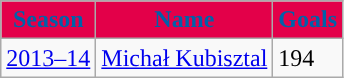<table class="wikitable">
<tr>
<th style="color:#0061A9; background:#E30049">Season</th>
<th style="color:#0061A9; background:#E30049">Name</th>
<th style="color:#0061A9; background:#E30049">Goals</th>
</tr>
<tr>
<td><a href='#'>2013–14</a></td>
<td> <a href='#'>Michał Kubisztal</a></td>
<td>194</td>
</tr>
</table>
